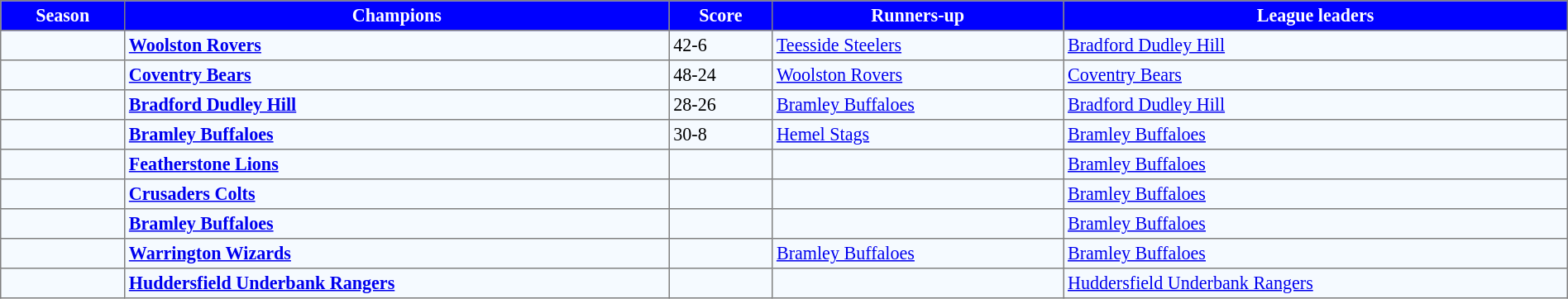<table border="1" cellpadding="3" cellspacing="0" style="border-collapse:collapse; font-size:92%; width:100%;">
<tr style="background:blue;">
<th style="color:white;" "width:21%;">Season</th>
<th style="color:white;" "width:21%;">Champions</th>
<th style="color:white;" "width:6%;">Score</th>
<th style="color:white;" "width:21%;">Runners-up</th>
<th style="color:white;" "width:21%;">League leaders</th>
</tr>
<tr style="background:#f5faff;">
<td></td>
<td><strong><a href='#'>Woolston Rovers</a></strong></td>
<td>42-6</td>
<td><a href='#'>Teesside Steelers</a></td>
<td><a href='#'>Bradford Dudley Hill</a></td>
</tr>
<tr style="background:#f5faff;">
<td></td>
<td><strong><a href='#'>Coventry Bears</a></strong></td>
<td>48-24</td>
<td><a href='#'>Woolston Rovers</a></td>
<td><a href='#'>Coventry Bears</a></td>
</tr>
<tr style="background:#f5faff;">
<td></td>
<td><strong><a href='#'>Bradford Dudley Hill</a></strong></td>
<td>28-26</td>
<td><a href='#'>Bramley Buffaloes</a></td>
<td><a href='#'>Bradford Dudley Hill</a></td>
</tr>
<tr style="background:#f5faff;">
<td></td>
<td><strong><a href='#'>Bramley Buffaloes</a></strong></td>
<td>30-8</td>
<td><a href='#'>Hemel Stags</a></td>
<td><a href='#'>Bramley Buffaloes</a></td>
</tr>
<tr style="background:#f5faff;">
<td></td>
<td><strong><a href='#'>Featherstone Lions</a></strong></td>
<td></td>
<td></td>
<td><a href='#'>Bramley Buffaloes</a></td>
</tr>
<tr style="background:#f5faff;">
<td></td>
<td><strong><a href='#'>Crusaders Colts</a></strong></td>
<td></td>
<td></td>
<td><a href='#'>Bramley Buffaloes</a></td>
</tr>
<tr style="background:#f5faff;">
<td></td>
<td><strong><a href='#'>Bramley Buffaloes</a></strong></td>
<td></td>
<td></td>
<td><a href='#'>Bramley Buffaloes</a></td>
</tr>
<tr style="background:#f5faff;">
<td></td>
<td><strong><a href='#'>Warrington Wizards</a></strong></td>
<td></td>
<td><a href='#'>Bramley Buffaloes</a></td>
<td><a href='#'>Bramley Buffaloes</a></td>
</tr>
<tr style="background:#f5faff;">
<td></td>
<td><strong><a href='#'>Huddersfield Underbank Rangers</a></strong></td>
<td></td>
<td></td>
<td><a href='#'>Huddersfield Underbank Rangers</a></td>
</tr>
</table>
